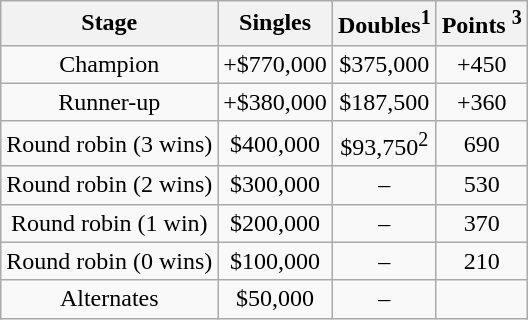<table class=wikitable style=text-align:center>
<tr>
<th>Stage</th>
<th>Singles</th>
<th>Doubles<sup>1</sup></th>
<th>Points <sup>3</sup></th>
</tr>
<tr>
<td>Champion</td>
<td>+$770,000</td>
<td>$375,000</td>
<td>+450</td>
</tr>
<tr>
<td>Runner-up</td>
<td>+$380,000</td>
<td>$187,500</td>
<td>+360</td>
</tr>
<tr>
<td>Round robin (3 wins)</td>
<td>$400,000</td>
<td>$93,750<sup>2</sup></td>
<td>690</td>
</tr>
<tr>
<td>Round robin (2 wins)</td>
<td>$300,000</td>
<td>–</td>
<td>530</td>
</tr>
<tr>
<td>Round robin (1 win)</td>
<td>$200,000</td>
<td>–</td>
<td>370</td>
</tr>
<tr>
<td>Round robin (0 wins)</td>
<td>$100,000</td>
<td>–</td>
<td>210</td>
</tr>
<tr>
<td>Alternates</td>
<td>$50,000</td>
<td>–</td>
<td></td>
</tr>
</table>
